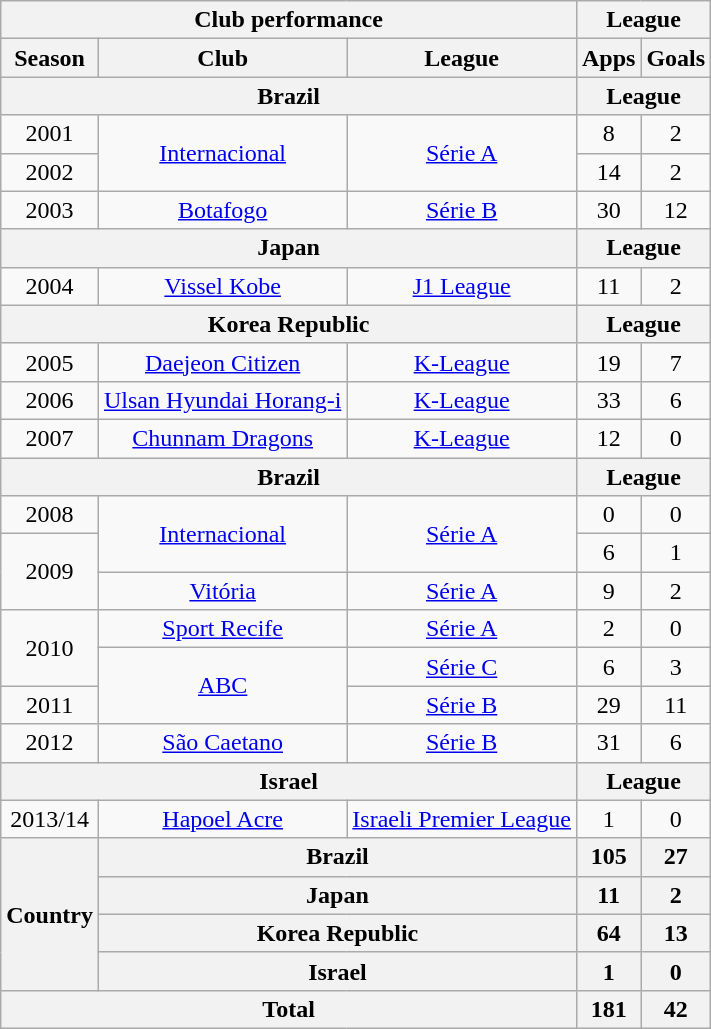<table class="wikitable" style="text-align:center;">
<tr>
<th colspan=3>Club performance</th>
<th colspan=2>League</th>
</tr>
<tr>
<th>Season</th>
<th>Club</th>
<th>League</th>
<th>Apps</th>
<th>Goals</th>
</tr>
<tr>
<th colspan=3>Brazil</th>
<th colspan=2>League</th>
</tr>
<tr>
<td>2001</td>
<td rowspan="2"><a href='#'>Internacional</a></td>
<td rowspan="2"><a href='#'>Série A</a></td>
<td>8</td>
<td>2</td>
</tr>
<tr>
<td>2002</td>
<td>14</td>
<td>2</td>
</tr>
<tr>
<td>2003</td>
<td><a href='#'>Botafogo</a></td>
<td><a href='#'>Série B</a></td>
<td>30</td>
<td>12</td>
</tr>
<tr>
<th colspan=3>Japan</th>
<th colspan=2>League</th>
</tr>
<tr>
<td>2004</td>
<td><a href='#'>Vissel Kobe</a></td>
<td><a href='#'>J1 League</a></td>
<td>11</td>
<td>2</td>
</tr>
<tr>
<th colspan=3>Korea Republic</th>
<th colspan=2>League</th>
</tr>
<tr>
<td>2005</td>
<td><a href='#'>Daejeon Citizen</a></td>
<td><a href='#'>K-League</a></td>
<td>19</td>
<td>7</td>
</tr>
<tr>
<td>2006</td>
<td><a href='#'>Ulsan Hyundai Horang-i</a></td>
<td><a href='#'>K-League</a></td>
<td>33</td>
<td>6</td>
</tr>
<tr>
<td>2007</td>
<td><a href='#'>Chunnam Dragons</a></td>
<td><a href='#'>K-League</a></td>
<td>12</td>
<td>0</td>
</tr>
<tr>
<th colspan=3>Brazil</th>
<th colspan=2>League</th>
</tr>
<tr>
<td>2008</td>
<td rowspan="2"><a href='#'>Internacional</a></td>
<td rowspan="2"><a href='#'>Série A</a></td>
<td>0</td>
<td>0</td>
</tr>
<tr>
<td rowspan="2">2009</td>
<td>6</td>
<td>1</td>
</tr>
<tr>
<td><a href='#'>Vitória</a></td>
<td><a href='#'>Série A</a></td>
<td>9</td>
<td>2</td>
</tr>
<tr>
<td rowspan="2">2010</td>
<td><a href='#'>Sport Recife</a></td>
<td><a href='#'>Série A</a></td>
<td>2</td>
<td>0</td>
</tr>
<tr>
<td rowspan="2"><a href='#'>ABC</a></td>
<td><a href='#'>Série C</a></td>
<td>6</td>
<td>3</td>
</tr>
<tr>
<td>2011</td>
<td><a href='#'>Série B</a></td>
<td>29</td>
<td>11</td>
</tr>
<tr>
<td>2012</td>
<td><a href='#'>São Caetano</a></td>
<td><a href='#'>Série B</a></td>
<td>31</td>
<td>6</td>
</tr>
<tr>
<th colspan=3>Israel</th>
<th colspan=2>League</th>
</tr>
<tr>
<td rowspan="1">2013/14</td>
<td><a href='#'>Hapoel Acre</a></td>
<td><a href='#'>Israeli Premier League</a></td>
<td>1</td>
<td>0</td>
</tr>
<tr>
<th rowspan=4>Country</th>
<th colspan=2>Brazil</th>
<th>105</th>
<th>27</th>
</tr>
<tr>
<th colspan=2>Japan</th>
<th>11</th>
<th>2</th>
</tr>
<tr>
<th colspan=2>Korea Republic</th>
<th>64</th>
<th>13</th>
</tr>
<tr>
<th colspan=2>Israel</th>
<th>1</th>
<th>0</th>
</tr>
<tr>
<th colspan=3>Total</th>
<th>181</th>
<th>42</th>
</tr>
</table>
